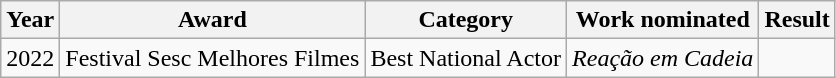<table class="wikitable">
<tr>
<th>Year</th>
<th>Award</th>
<th>Category</th>
<th>Work nominated</th>
<th>Result</th>
</tr>
<tr>
<td>2022</td>
<td>Festival Sesc Melhores Filmes</td>
<td>Best National Actor</td>
<td><em>Reação em Cadeia</em></td>
<td></td>
</tr>
</table>
